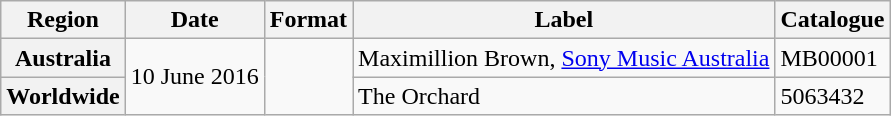<table class="wikitable plainrowheaders">
<tr>
<th scope="col">Region</th>
<th scope="col">Date</th>
<th scope="col">Format</th>
<th scope="col">Label</th>
<th scope="col">Catalogue</th>
</tr>
<tr>
<th scope="row">Australia</th>
<td rowspan="2">10 June 2016</td>
<td rowspan="2"></td>
<td>Maximillion Brown, <a href='#'>Sony Music Australia</a></td>
<td>MB00001</td>
</tr>
<tr>
<th scope="row">Worldwide</th>
<td>The Orchard</td>
<td>5063432</td>
</tr>
</table>
